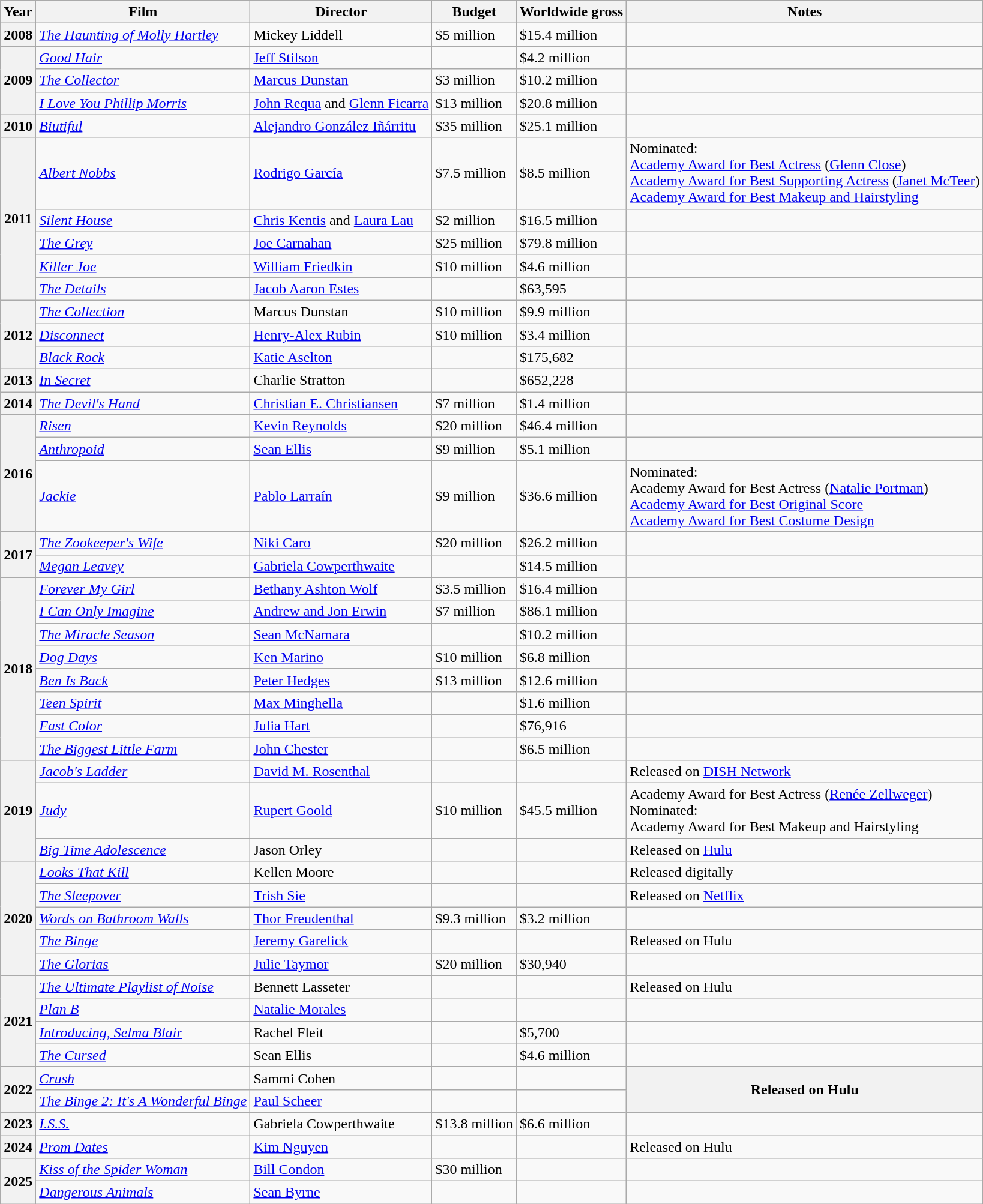<table class="wikitable">
<tr style="background:#b0c4de; text-align:center;">
<th>Year</th>
<th>Film</th>
<th>Director</th>
<th>Budget</th>
<th>Worldwide gross</th>
<th>Notes</th>
</tr>
<tr>
<th row=scope>2008</th>
<td><em><a href='#'>The Haunting of Molly Hartley</a></em></td>
<td>Mickey Liddell</td>
<td>$5 million</td>
<td>$15.4 million</td>
<td></td>
</tr>
<tr>
<th row=scope rowspan="3">2009</th>
<td><em><a href='#'>Good Hair</a></em></td>
<td><a href='#'>Jeff Stilson</a></td>
<td></td>
<td>$4.2 million</td>
<td></td>
</tr>
<tr>
<td><em><a href='#'>The Collector</a></em></td>
<td><a href='#'>Marcus Dunstan</a></td>
<td>$3 million</td>
<td>$10.2 million</td>
<td></td>
</tr>
<tr>
<td><em><a href='#'>I Love You Phillip Morris</a></em></td>
<td><a href='#'>John Requa</a> and <a href='#'>Glenn Ficarra</a></td>
<td>$13 million</td>
<td>$20.8 million</td>
<td></td>
</tr>
<tr>
<th row=scope>2010</th>
<td><em><a href='#'>Biutiful</a></em></td>
<td><a href='#'>Alejandro González Iñárritu</a></td>
<td>$35 million</td>
<td>$25.1 million</td>
<td></td>
</tr>
<tr>
<th row=scope rowspan="5">2011</th>
<td><em><a href='#'>Albert Nobbs</a></em></td>
<td><a href='#'>Rodrigo García</a></td>
<td>$7.5 million</td>
<td>$8.5 million</td>
<td>Nominated:<br><a href='#'>Academy Award for Best Actress</a> (<a href='#'>Glenn Close</a>)<br><a href='#'>Academy Award for Best Supporting Actress</a> (<a href='#'>Janet McTeer</a>)<br><a href='#'>Academy Award for Best Makeup and Hairstyling</a></td>
</tr>
<tr>
<td><em><a href='#'>Silent House</a></em></td>
<td><a href='#'>Chris Kentis</a> and <a href='#'>Laura Lau</a></td>
<td>$2 million</td>
<td>$16.5 million</td>
<td></td>
</tr>
<tr>
<td><em><a href='#'>The Grey</a></em></td>
<td><a href='#'>Joe Carnahan</a></td>
<td>$25 million</td>
<td>$79.8 million</td>
<td></td>
</tr>
<tr>
<td><em><a href='#'>Killer Joe</a></em></td>
<td><a href='#'>William Friedkin</a></td>
<td>$10 million</td>
<td>$4.6 million</td>
<td></td>
</tr>
<tr>
<td><em><a href='#'>The Details</a></em></td>
<td><a href='#'>Jacob Aaron Estes</a></td>
<td></td>
<td>$63,595</td>
<td></td>
</tr>
<tr>
<th row=scope rowspan="3">2012</th>
<td><em><a href='#'>The Collection</a></em></td>
<td>Marcus Dunstan</td>
<td>$10 million</td>
<td>$9.9 million</td>
<td></td>
</tr>
<tr>
<td><em><a href='#'>Disconnect</a></em></td>
<td><a href='#'>Henry-Alex Rubin</a></td>
<td>$10 million</td>
<td>$3.4 million</td>
<td></td>
</tr>
<tr>
<td><em><a href='#'>Black Rock</a></em></td>
<td><a href='#'>Katie Aselton</a></td>
<td></td>
<td>$175,682</td>
<td></td>
</tr>
<tr>
<th row=scope>2013</th>
<td><em><a href='#'>In Secret</a></em></td>
<td>Charlie Stratton</td>
<td></td>
<td>$652,228</td>
<td></td>
</tr>
<tr>
<th row=scope>2014</th>
<td><em><a href='#'>The Devil's Hand</a></em></td>
<td><a href='#'>Christian E. Christiansen</a></td>
<td>$7 million</td>
<td>$1.4 million</td>
<td></td>
</tr>
<tr>
<th row=scope rowspan="3">2016</th>
<td><em><a href='#'>Risen</a></em></td>
<td><a href='#'>Kevin Reynolds</a></td>
<td>$20 million</td>
<td>$46.4 million</td>
<td></td>
</tr>
<tr>
<td><em><a href='#'>Anthropoid</a></em></td>
<td><a href='#'>Sean Ellis</a></td>
<td>$9 million</td>
<td>$5.1 million</td>
<td></td>
</tr>
<tr>
<td><em><a href='#'>Jackie</a></em></td>
<td><a href='#'>Pablo Larraín</a></td>
<td>$9 million</td>
<td>$36.6 million</td>
<td>Nominated:<br>Academy Award for Best Actress (<a href='#'>Natalie Portman</a>)<br><a href='#'>Academy Award for Best Original Score</a><br><a href='#'>Academy Award for Best Costume Design</a></td>
</tr>
<tr>
<th row=scope rowspan="2">2017</th>
<td><em><a href='#'>The Zookeeper's Wife</a></em></td>
<td><a href='#'>Niki Caro</a></td>
<td>$20 million</td>
<td>$26.2 million</td>
<td></td>
</tr>
<tr>
<td><em><a href='#'>Megan Leavey</a></em></td>
<td><a href='#'>Gabriela Cowperthwaite</a></td>
<td></td>
<td>$14.5 million</td>
<td></td>
</tr>
<tr>
<th row=scope rowspan="8">2018</th>
<td><em><a href='#'>Forever My Girl</a></em></td>
<td><a href='#'>Bethany Ashton Wolf</a></td>
<td>$3.5 million</td>
<td>$16.4 million</td>
<td></td>
</tr>
<tr>
<td><em><a href='#'>I Can Only Imagine</a></em></td>
<td><a href='#'>Andrew and Jon Erwin</a></td>
<td>$7 million</td>
<td>$86.1 million</td>
<td></td>
</tr>
<tr>
<td><em><a href='#'>The Miracle Season</a></em></td>
<td><a href='#'>Sean McNamara</a></td>
<td></td>
<td>$10.2 million</td>
<td></td>
</tr>
<tr>
<td><em><a href='#'>Dog Days</a></em></td>
<td><a href='#'>Ken Marino</a></td>
<td>$10 million</td>
<td>$6.8 million</td>
<td></td>
</tr>
<tr>
<td><em><a href='#'>Ben Is Back</a></em></td>
<td><a href='#'>Peter Hedges</a></td>
<td>$13 million</td>
<td>$12.6 million</td>
<td></td>
</tr>
<tr>
<td><em><a href='#'>Teen Spirit</a></em></td>
<td><a href='#'>Max Minghella</a></td>
<td></td>
<td>$1.6 million</td>
<td></td>
</tr>
<tr>
<td><em><a href='#'>Fast Color</a></em></td>
<td><a href='#'>Julia Hart</a></td>
<td></td>
<td>$76,916</td>
<td></td>
</tr>
<tr>
<td><em><a href='#'>The Biggest Little Farm</a></em></td>
<td><a href='#'>John Chester</a></td>
<td></td>
<td>$6.5 million</td>
<td></td>
</tr>
<tr>
<th row=scope rowspan="3">2019</th>
<td><em><a href='#'>Jacob's Ladder</a></em></td>
<td><a href='#'>David M. Rosenthal</a></td>
<td></td>
<td></td>
<td>Released on <a href='#'>DISH Network</a></td>
</tr>
<tr>
<td><em><a href='#'>Judy</a></em></td>
<td><a href='#'>Rupert Goold</a></td>
<td>$10 million</td>
<td>$45.5 million</td>
<td>Academy Award for Best Actress (<a href='#'>Renée Zellweger</a>)<br>Nominated:<br>Academy Award for Best Makeup and Hairstyling</td>
</tr>
<tr>
<td><em><a href='#'>Big Time Adolescence</a></em></td>
<td>Jason Orley</td>
<td></td>
<td></td>
<td>Released on <a href='#'>Hulu</a></td>
</tr>
<tr>
<th row=scope rowspan="5">2020</th>
<td><em><a href='#'>Looks That Kill</a></em></td>
<td>Kellen Moore</td>
<td></td>
<td></td>
<td>Released digitally</td>
</tr>
<tr>
<td><em><a href='#'>The Sleepover</a></em></td>
<td><a href='#'>Trish Sie</a></td>
<td></td>
<td></td>
<td>Released on <a href='#'>Netflix</a></td>
</tr>
<tr>
<td><em><a href='#'>Words on Bathroom Walls</a></em></td>
<td><a href='#'>Thor Freudenthal</a></td>
<td>$9.3 million</td>
<td>$3.2 million</td>
<td></td>
</tr>
<tr>
<td><em><a href='#'>The Binge</a></em></td>
<td><a href='#'>Jeremy Garelick</a></td>
<td></td>
<td></td>
<td>Released on Hulu</td>
</tr>
<tr>
<td><em><a href='#'>The Glorias</a></em></td>
<td><a href='#'>Julie Taymor</a></td>
<td>$20 million</td>
<td>$30,940</td>
<td></td>
</tr>
<tr>
<th row=scope rowspan="4">2021</th>
<td><em><a href='#'>The Ultimate Playlist of Noise</a></em></td>
<td>Bennett Lasseter</td>
<td></td>
<td></td>
<td>Released on Hulu</td>
</tr>
<tr>
<td><em><a href='#'>Plan B</a></em></td>
<td><a href='#'>Natalie Morales</a></td>
<td></td>
<td></td>
<td></td>
</tr>
<tr>
<td><em><a href='#'>Introducing, Selma Blair</a></em></td>
<td>Rachel Fleit</td>
<td></td>
<td>$5,700</td>
<td></td>
</tr>
<tr>
<td><em><a href='#'>The Cursed</a></em></td>
<td>Sean Ellis</td>
<td></td>
<td>$4.6 million</td>
<td></td>
</tr>
<tr>
<th row=scope rowspan="2">2022</th>
<td><em><a href='#'>Crush</a></em></td>
<td>Sammi Cohen</td>
<td></td>
<td></td>
<th row=scope rowspan="2">Released on Hulu</th>
</tr>
<tr>
<td><em><a href='#'>The Binge 2: It's A Wonderful Binge</a></em></td>
<td><a href='#'>Paul Scheer</a></td>
<td></td>
<td></td>
</tr>
<tr>
<th row=scope>2023</th>
<td><em><a href='#'>I.S.S.</a></em></td>
<td>Gabriela Cowperthwaite</td>
<td>$13.8 million</td>
<td>$6.6 million</td>
<td></td>
</tr>
<tr>
<th row=scope>2024</th>
<td><em><a href='#'>Prom Dates</a></em></td>
<td><a href='#'>Kim Nguyen</a></td>
<td></td>
<td></td>
<td>Released on Hulu</td>
</tr>
<tr>
<th row=scope rowspan="2">2025</th>
<td><em><a href='#'>Kiss of the Spider Woman</a></em></td>
<td><a href='#'>Bill Condon</a></td>
<td>$30 million</td>
<td></td>
<td></td>
</tr>
<tr>
<td><em><a href='#'>Dangerous Animals</a></em></td>
<td><a href='#'>Sean Byrne</a></td>
<td></td>
<td></td>
<td></td>
</tr>
</table>
